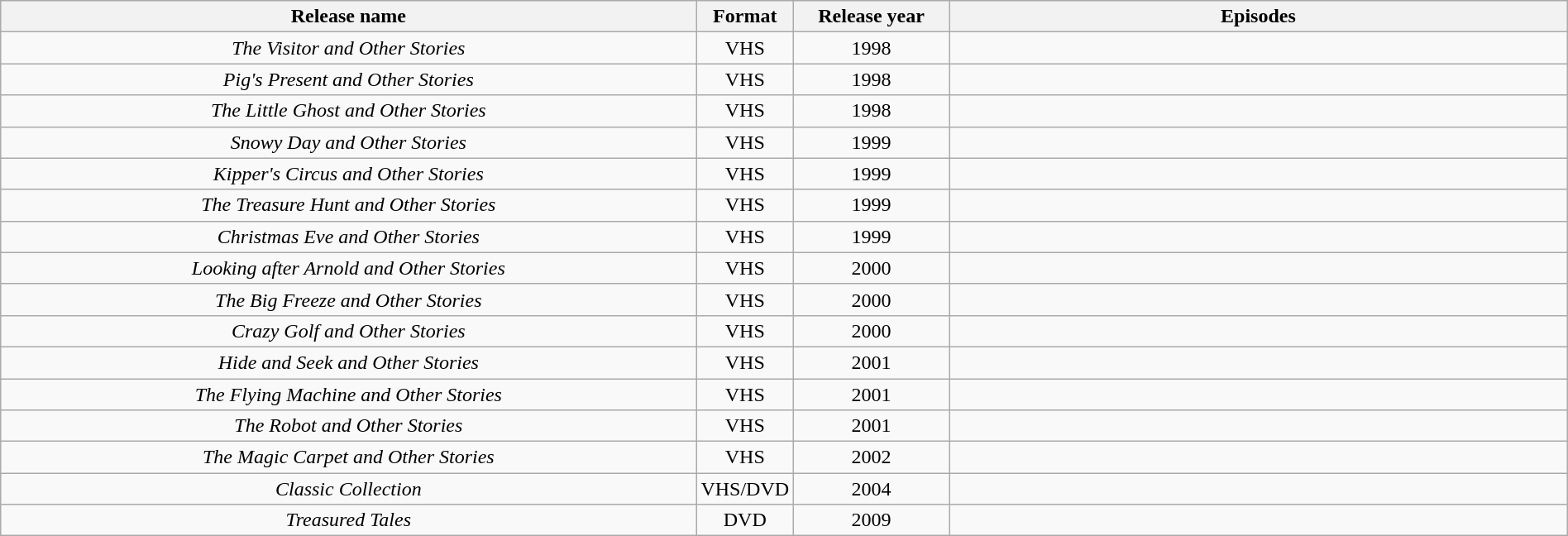<table class="wikitable" style="text-align:center; width:100%;">
<tr>
<th style="width:45%;">Release name</th>
<th style="width:05%;">Format</th>
<th style="width:10%;">Release year</th>
<th style="width:50%;">Episodes</th>
</tr>
<tr>
<td><em>The Visitor and Other Stories</em></td>
<td>VHS</td>
<td>1998</td>
<td></td>
</tr>
<tr>
<td><em>Pig's Present and Other Stories</em></td>
<td>VHS</td>
<td>1998</td>
<td></td>
</tr>
<tr>
<td><em>The Little Ghost and Other Stories</em></td>
<td>VHS</td>
<td>1998</td>
<td></td>
</tr>
<tr>
<td><em>Snowy Day and Other Stories</em></td>
<td>VHS</td>
<td>1999</td>
<td></td>
</tr>
<tr>
<td><em>Kipper's Circus and Other Stories</em></td>
<td>VHS</td>
<td>1999</td>
<td></td>
</tr>
<tr>
<td><em>The Treasure Hunt and Other Stories</em></td>
<td>VHS</td>
<td>1999</td>
<td></td>
</tr>
<tr>
<td><em>Christmas Eve and Other Stories</em></td>
<td>VHS</td>
<td>1999</td>
<td></td>
</tr>
<tr>
<td><em>Looking after Arnold and Other Stories</em></td>
<td>VHS</td>
<td>2000</td>
<td></td>
</tr>
<tr>
<td><em>The Big Freeze and Other Stories</em></td>
<td>VHS</td>
<td>2000</td>
<td></td>
</tr>
<tr>
<td><em>Crazy Golf and Other Stories</em></td>
<td>VHS</td>
<td>2000</td>
<td></td>
</tr>
<tr>
<td><em>Hide and Seek and Other Stories</em></td>
<td>VHS</td>
<td>2001</td>
<td></td>
</tr>
<tr>
<td><em>The Flying Machine and Other Stories</em></td>
<td>VHS</td>
<td>2001</td>
<td></td>
</tr>
<tr>
<td><em>The Robot and Other Stories</em></td>
<td>VHS</td>
<td>2001</td>
<td></td>
</tr>
<tr>
<td><em>The Magic Carpet and Other Stories</em></td>
<td>VHS</td>
<td>2002</td>
<td></td>
</tr>
<tr>
<td><em>Classic Collection</em></td>
<td>VHS/DVD</td>
<td>2004</td>
<td></td>
</tr>
<tr>
<td><em>Treasured Tales</em></td>
<td>DVD</td>
<td>2009</td>
<td></td>
</tr>
</table>
